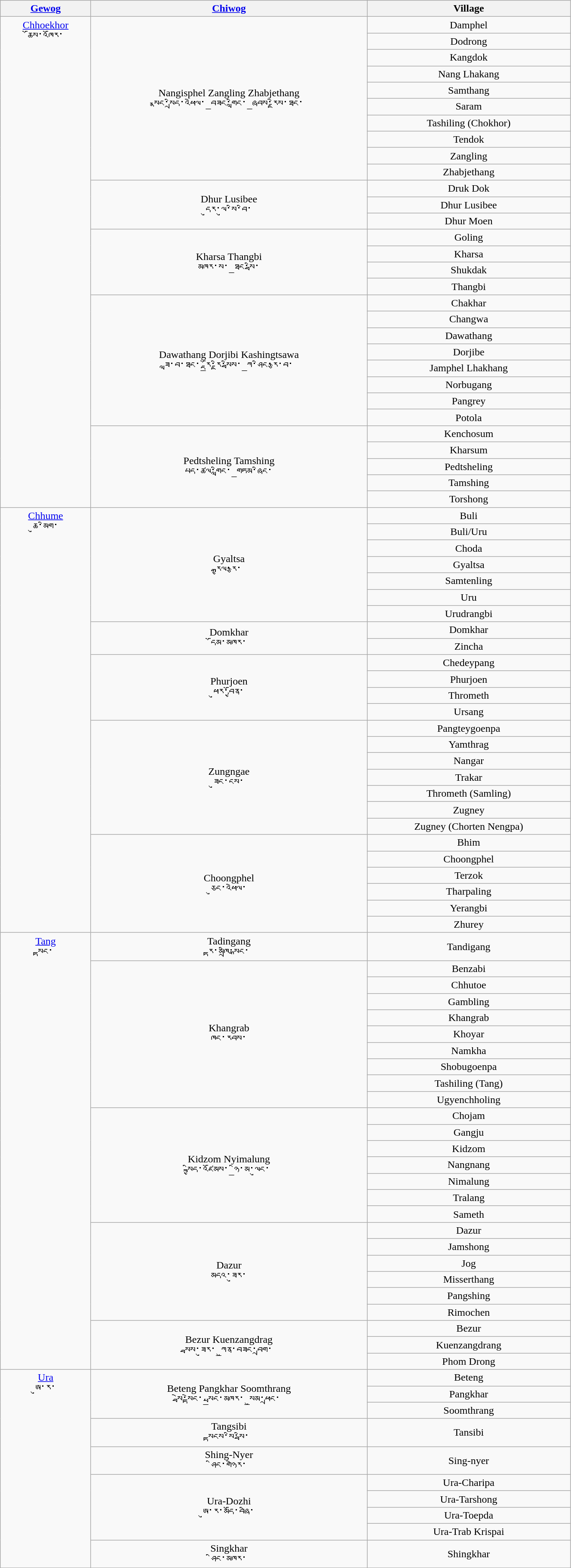<table class="wikitable" style="width:70%; text-align:center" align="center">
<tr>
<th><a href='#'>Gewog</a></th>
<th><a href='#'>Chiwog</a></th>
<th>Village</th>
</tr>
<tr>
<td rowspan=30 valign="top"><a href='#'>Chhoekhor</a><br>ཆོས་འཁོར་</td>
<td rowspan=10>Nangisphel Zangling Zhabjethang<br>སྣང་སྲིད་འཕེལ་_བཟང་གླིང་_ཞབས་རྗེས་ཐང་</td>
<td>Damphel</td>
</tr>
<tr>
<td>Dodrong</td>
</tr>
<tr>
<td>Kangdok</td>
</tr>
<tr>
<td>Nang Lhakang</td>
</tr>
<tr>
<td>Samthang</td>
</tr>
<tr>
<td>Saram</td>
</tr>
<tr>
<td>Tashiling (Chokhor)</td>
</tr>
<tr>
<td>Tendok</td>
</tr>
<tr>
<td>Zangling</td>
</tr>
<tr>
<td>Zhabjethang</td>
</tr>
<tr>
<td rowspan=3>Dhur Lusibee<br>དུར་ལུ་སི་བི་</td>
<td>Druk Dok</td>
</tr>
<tr>
<td>Dhur Lusibee</td>
</tr>
<tr>
<td>Dhur Moen</td>
</tr>
<tr>
<td rowspan=4>Kharsa Thangbi<br>མཁར་ས་_ཐང་སྦི་</td>
<td>Goling</td>
</tr>
<tr>
<td>Kharsa</td>
</tr>
<tr>
<td>Shukdak</td>
</tr>
<tr>
<td>Thangbi</td>
</tr>
<tr>
<td rowspan=8>Dawathang Dorjibi Kashingtsawa<br>ཟླ་བ་ཐང་_རྡོ་རྗི་སྦིས་_ཀ་ཤིང་རྩ་བ་</td>
<td>Chakhar</td>
</tr>
<tr>
<td>Changwa</td>
</tr>
<tr>
<td>Dawathang</td>
</tr>
<tr>
<td>Dorjibe</td>
</tr>
<tr>
<td>Jamphel Lhakhang</td>
</tr>
<tr>
<td>Norbugang</td>
</tr>
<tr>
<td>Pangrey</td>
</tr>
<tr>
<td>Potola</td>
</tr>
<tr>
<td rowspan=5>Pedtsheling Tamshing<br>པད་ཚལ་གླིང་_གཏམ་ཞིང་</td>
<td>Kenchosum</td>
</tr>
<tr>
<td>Kharsum</td>
</tr>
<tr>
<td>Pedtsheling</td>
</tr>
<tr>
<td>Tamshing</td>
</tr>
<tr>
<td>Torshong</td>
</tr>
<tr>
<td rowspan=26 valign="top"><a href='#'>Chhume</a><br>ཆུ་མིག་</td>
<td rowspan=7>Gyaltsa<br>རྒྱལ་རྩ་</td>
<td>Buli</td>
</tr>
<tr>
<td>Buli/Uru</td>
</tr>
<tr>
<td>Choda</td>
</tr>
<tr>
<td>Gyaltsa</td>
</tr>
<tr>
<td>Samtenling</td>
</tr>
<tr>
<td>Uru</td>
</tr>
<tr>
<td>Urudrangbi</td>
</tr>
<tr>
<td rowspan=2>Domkhar<br>དོམ་མཁར་</td>
<td>Domkhar</td>
</tr>
<tr>
<td>Zincha</td>
</tr>
<tr>
<td rowspan=4>Phurjoen<br>ཕུར་བྱོན་</td>
<td>Chedeypang</td>
</tr>
<tr>
<td>Phurjoen</td>
</tr>
<tr>
<td>Thrometh</td>
</tr>
<tr>
<td>Ursang</td>
</tr>
<tr>
<td rowspan=7>Zungngae<br>ཟུང་ངས་</td>
<td>Pangteygoenpa</td>
</tr>
<tr>
<td>Yamthrag</td>
</tr>
<tr>
<td>Nangar</td>
</tr>
<tr>
<td>Trakar</td>
</tr>
<tr>
<td>Thrometh (Samling)</td>
</tr>
<tr>
<td>Zugney</td>
</tr>
<tr>
<td>Zugney (Chorten Nengpa)</td>
</tr>
<tr>
<td rowspan=6>Choongphel<br>ཅུང་འཕེལ་</td>
<td>Bhim</td>
</tr>
<tr>
<td>Choongphel</td>
</tr>
<tr>
<td>Terzok</td>
</tr>
<tr>
<td>Tharpaling</td>
</tr>
<tr>
<td>Yerangbi</td>
</tr>
<tr>
<td>Zhurey</td>
</tr>
<tr>
<td rowspan=26 valign="top"><a href='#'>Tang</a><br>སྟང་</td>
<td>Tadingang<br>རྟ་མཁྲི་སྒང་</td>
<td>Tandigang</td>
</tr>
<tr>
<td rowspan=9>Khangrab<br>ཁང་རབས་</td>
<td>Benzabi</td>
</tr>
<tr>
<td>Chhutoe</td>
</tr>
<tr>
<td>Gambling</td>
</tr>
<tr>
<td>Khangrab</td>
</tr>
<tr>
<td>Khoyar</td>
</tr>
<tr>
<td>Namkha</td>
</tr>
<tr>
<td>Shobugoenpa</td>
</tr>
<tr>
<td>Tashiling (Tang)</td>
</tr>
<tr>
<td>Ugyenchholing</td>
</tr>
<tr>
<td rowspan=7>Kidzom Nyimalung<br>སྐྱིད་འཛོམས་_ཉི་མ་ལུང་</td>
<td>Chojam</td>
</tr>
<tr>
<td>Gangju</td>
</tr>
<tr>
<td>Kidzom</td>
</tr>
<tr>
<td>Nangnang</td>
</tr>
<tr>
<td>Nimalung</td>
</tr>
<tr>
<td>Tralang</td>
</tr>
<tr>
<td>Sameth</td>
</tr>
<tr>
<td rowspan=6>Dazur<br>མདའ་ཟུར་</td>
<td>Dazur</td>
</tr>
<tr>
<td>Jamshong</td>
</tr>
<tr>
<td>Jog</td>
</tr>
<tr>
<td>Misserthang</td>
</tr>
<tr>
<td>Pangshing</td>
</tr>
<tr>
<td>Rimochen</td>
</tr>
<tr>
<td rowspan=3>Bezur Kuenzangdrag<br>སྦས་ཟུར་_ཀུན་བཟང་བྲག་</td>
<td>Bezur</td>
</tr>
<tr>
<td>Kuenzangdrang</td>
</tr>
<tr>
<td>Phom Drong</td>
</tr>
<tr>
<td rowspan=10 valign="top"><a href='#'>Ura</a><br>ཨུ་ར་</td>
<td rowspan=3>Beteng Pangkhar Soomthrang<br>སྦེ་སྟེང་_སྤང་མཁར་_སུམ་ཕྲང་</td>
<td>Beteng</td>
</tr>
<tr>
<td>Pangkhar</td>
</tr>
<tr>
<td>Soomthrang</td>
</tr>
<tr>
<td>Tangsibi<br>སྟངས་སི་སྦི་</td>
<td>Tansibi</td>
</tr>
<tr>
<td>Shing-Nyer<br>ཤིང་གཉེར་</td>
<td>Sing-nyer</td>
</tr>
<tr>
<td rowspan=4>Ura-Dozhi<br>ཨུ་ར་མདོ་བཞི་</td>
<td>Ura-Charipa</td>
</tr>
<tr>
<td>Ura-Tarshong</td>
</tr>
<tr>
<td>Ura-Toepda</td>
</tr>
<tr>
<td>Ura-Trab Krispai</td>
</tr>
<tr>
<td>Singkhar<br>ཤིང་མཁར་</td>
<td>Shingkhar</td>
</tr>
<tr>
</tr>
</table>
